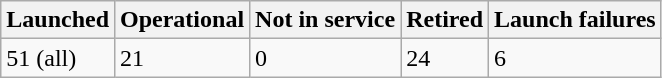<table class="wikitable">
<tr>
<th>Launched</th>
<th>Operational</th>
<th>Not in service</th>
<th>Retired</th>
<th>Launch failures</th>
</tr>
<tr>
<td>51 (all)</td>
<td>21</td>
<td>0</td>
<td>24</td>
<td>6</td>
</tr>
</table>
